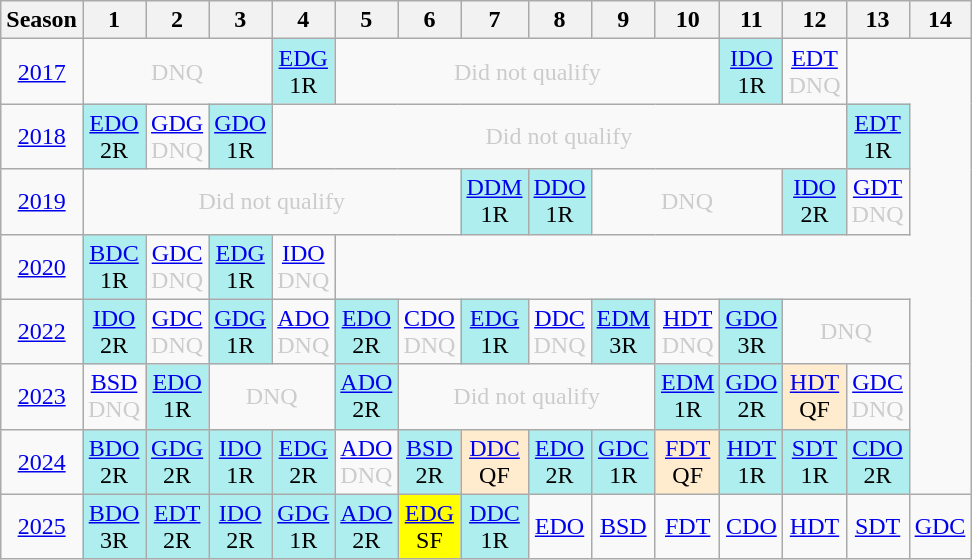<table class="wikitable" style="width:50%; margin:0">
<tr>
<th>Season</th>
<th>1</th>
<th>2</th>
<th>3</th>
<th>4</th>
<th>5</th>
<th>6</th>
<th>7</th>
<th>8</th>
<th>9</th>
<th>10</th>
<th>11</th>
<th>12</th>
<th>13</th>
<th>14</th>
</tr>
<tr>
<td style="text-align:center;"background:#efefef;"><a href='#'>2017</a></td>
<td colspan="3" style="text-align:center; color:#ccc;">DNQ</td>
<td style="text-align:center; background:#afeeee;"><a href='#'>EDG</a><br>1R</td>
<td colspan="6" style="text-align:center; color:#ccc;">Did not qualify</td>
<td style="text-align:center; background:#afeeee;"><a href='#'>IDO</a><br>1R</td>
<td style="text-align:center; color:#ccc;"><a href='#'>EDT</a><br>DNQ</td>
</tr>
<tr>
<td style="text-align:center;"background:#efefef;"><a href='#'>2018</a></td>
<td style="text-align:center; background:#afeeee;"><a href='#'>EDO</a><br>2R</td>
<td style="text-align:center; color:#ccc;"><a href='#'>GDG</a><br>DNQ</td>
<td style="text-align:center; background:#afeeee;"><a href='#'>GDO</a><br>1R</td>
<td colspan="9" style="text-align:center; color:#ccc;">Did not qualify</td>
<td style="text-align:center; background:#afeeee;"><a href='#'>EDT</a><br>1R</td>
</tr>
<tr>
<td style="text-align:center;"background:#efefef;"><a href='#'>2019</a></td>
<td colspan="6" style="text-align:center; color:#ccc;">Did not qualify</td>
<td style="text-align:center; background:#afeeee;"><a href='#'>DDM</a><br>1R</td>
<td style="text-align:center; background:#afeeee;"><a href='#'>DDO</a><br>1R</td>
<td colspan="3" style="text-align:center; color:#ccc;">DNQ</td>
<td style="text-align:center; background:#afeeee;"><a href='#'>IDO</a><br>2R</td>
<td style="text-align:center; color:#ccc;"><a href='#'>GDT</a><br>DNQ</td>
</tr>
<tr>
<td style="text-align:center;"background:#efefef;"><a href='#'>2020</a></td>
<td style="text-align:center; background:#afeeee;"><a href='#'>BDC</a><br>1R</td>
<td style="text-align:center; color:#ccc;"><a href='#'>GDC</a><br>DNQ</td>
<td style="text-align:center; background:#afeeee;"><a href='#'>EDG</a><br>1R</td>
<td style="text-align:center; color:#ccc;"><a href='#'>IDO</a><br>DNQ</td>
</tr>
<tr>
<td style="text-align:center;"background:#efefef;"><a href='#'>2022</a></td>
<td style="text-align:center; background:#afeeee;"><a href='#'>IDO</a><br>2R</td>
<td style="text-align:center; color:#ccc;"><a href='#'>GDC</a><br>DNQ</td>
<td style="text-align:center; background:#afeeee;"><a href='#'>GDG</a><br>1R</td>
<td style="text-align:center; color:#ccc;"><a href='#'>ADO</a><br>DNQ</td>
<td style="text-align:center; background:#afeeee;"><a href='#'>EDO</a><br>2R</td>
<td style="text-align:center; color:#ccc;"><a href='#'>CDO</a><br>DNQ</td>
<td style="text-align:center; background:#afeeee;"><a href='#'>EDG</a><br>1R</td>
<td style="text-align:center; color:#ccc;"><a href='#'>DDC</a><br>DNQ</td>
<td style="text-align:center; background:#afeeee;"><a href='#'>EDM</a><br>3R</td>
<td style="text-align:center; color:#ccc;"><a href='#'>HDT</a><br>DNQ</td>
<td style="text-align:center; background:#afeeee;"><a href='#'>GDO</a><br>3R</td>
<td colspan="2" style="text-align:center; color:#ccc;">DNQ</td>
</tr>
<tr>
<td style="text-align:center;"background:#efefef;"><a href='#'>2023</a></td>
<td style="text-align:center; color:#ccc;"><a href='#'>BSD</a><br>DNQ</td>
<td style="text-align:center; background:#afeeee;"><a href='#'>EDO</a><br>1R</td>
<td colspan="2" style="text-align:center; color:#ccc;">DNQ</td>
<td style="text-align:center; background:#afeeee;"><a href='#'>ADO</a><br>2R</td>
<td colspan="4" style="text-align:center; color:#ccc;">Did not qualify</td>
<td style="text-align:center; background:#afeeee;"><a href='#'>EDM</a><br>1R</td>
<td style="text-align:center; background:#afeeee;"><a href='#'>GDO</a><br>2R</td>
<td style="text-align:center; background:#ffebcd;"><a href='#'>HDT</a><br>QF</td>
<td style="text-align:center; color:#ccc;"><a href='#'>GDC</a><br>DNQ</td>
</tr>
<tr>
<td style="text-align:center;"background:#efefef;"><a href='#'>2024</a></td>
<td style="text-align:center; background:#afeeee;"><a href='#'>BDO</a><br>2R</td>
<td style="text-align:center; background:#afeeee;"><a href='#'>GDG</a><br>2R</td>
<td style="text-align:center; background:#afeeee;"><a href='#'>IDO</a><br>1R</td>
<td style="text-align:center; background:#afeeee;"><a href='#'>EDG</a><br>2R</td>
<td style="text-align:center; color:#ccc;"><a href='#'>ADO</a><br>DNQ</td>
<td style="text-align:center; background:#afeeee;"><a href='#'>BSD</a><br>2R</td>
<td style="text-align:center; background:#ffebcd;"><a href='#'>DDC</a><br>QF</td>
<td style="text-align:center; background:#afeeee;"><a href='#'>EDO</a><br>2R</td>
<td style="text-align:center; background:#afeeee;"><a href='#'>GDC</a><br>1R</td>
<td style="text-align:center; background:#ffebcd;"><a href='#'>FDT</a><br>QF</td>
<td style="text-align:center; background:#afeeee;"><a href='#'>HDT</a><br>1R</td>
<td style="text-align:center; background:#afeeee;"><a href='#'>SDT</a><br>1R</td>
<td style="text-align:center; background:#afeeee;"><a href='#'>CDO</a><br>2R</td>
</tr>
<tr>
<td style="text-align:center;"background:#efefef;"><a href='#'>2025</a></td>
<td style="text-align:center; background:#afeeee;"><a href='#'>BDO</a><br>3R</td>
<td style="text-align:center; background:#afeeee;"><a href='#'>EDT</a><br>2R</td>
<td style="text-align:center; background:#afeeee;"><a href='#'>IDO</a><br>2R</td>
<td style="text-align:center; background:#afeeee;"><a href='#'>GDG</a><br>1R</td>
<td style="text-align:center; background:#afeeee;"><a href='#'>ADO</a><br>2R</td>
<td style="text-align:center; background:yellow;"><a href='#'>EDG</a><br>SF</td>
<td style="text-align:center; background:#afeeee;"><a href='#'>DDC</a><br>1R</td>
<td style="text-align:center; color:#ccc;"><a href='#'>EDO</a><br></td>
<td style="text-align:center; color:#ccc;"><a href='#'>BSD</a><br></td>
<td style="text-align:center; color:#ccc;"><a href='#'>FDT</a><br></td>
<td style="text-align:center; color:#ccc;"><a href='#'>CDO</a><br></td>
<td style="text-align:center; color:#ccc;"><a href='#'>HDT</a><br></td>
<td style="text-align:center; color:#ccc;"><a href='#'>SDT</a><br></td>
<td style="text-align:center; color:#ccc;"><a href='#'>GDC</a><br></td>
</tr>
</table>
